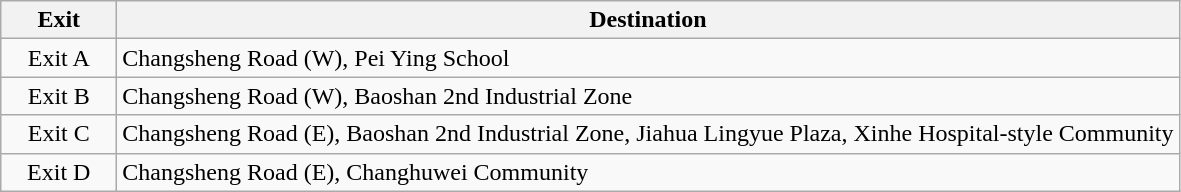<table class="wikitable">
<tr>
<th style="width:70px">Exit</th>
<th>Destination</th>
</tr>
<tr>
<td align=center>Exit A</td>
<td>Changsheng Road (W), Pei Ying School</td>
</tr>
<tr>
<td align=center>Exit B</td>
<td>Changsheng Road (W), Baoshan 2nd Industrial Zone</td>
</tr>
<tr>
<td align=center>Exit C</td>
<td>Changsheng Road (E), Baoshan 2nd Industrial Zone, Jiahua Lingyue Plaza, Xinhe Hospital-style Community</td>
</tr>
<tr>
<td align=center>Exit D</td>
<td>Changsheng Road (E), Changhuwei Community</td>
</tr>
</table>
